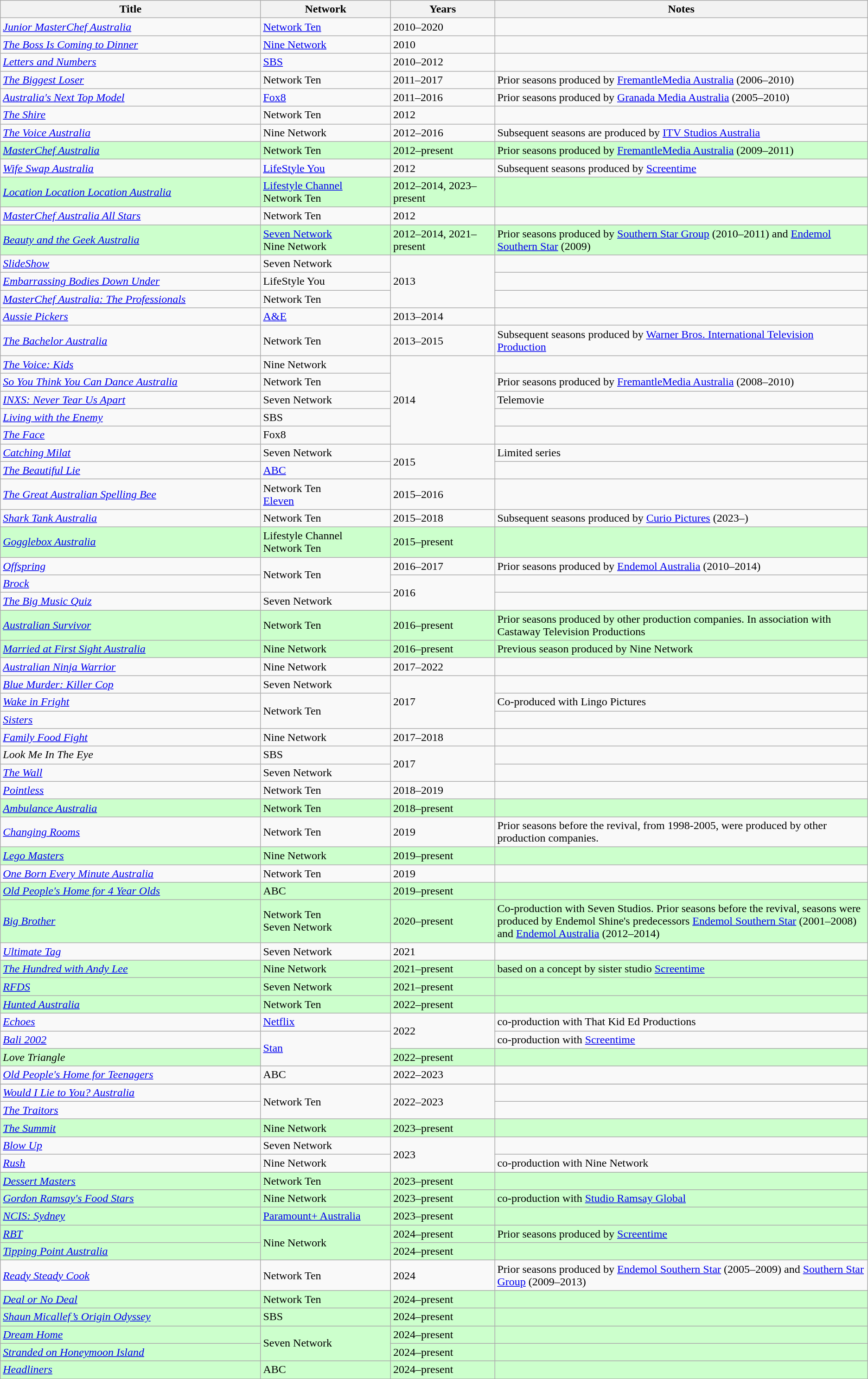<table class="wikitable sortable">
<tr>
<th style="width:30%;">Title</th>
<th style="width:15%;">Network</th>
<th style="width:12%;">Years</th>
<th>Notes</th>
</tr>
<tr>
<td><em><a href='#'>Junior MasterChef Australia</a></em></td>
<td><a href='#'>Network Ten</a></td>
<td>2010–2020</td>
<td></td>
</tr>
<tr>
<td><em><a href='#'>The Boss Is Coming to Dinner</a></em></td>
<td><a href='#'>Nine Network</a></td>
<td>2010</td>
<td></td>
</tr>
<tr>
<td><em><a href='#'>Letters and Numbers</a></em></td>
<td><a href='#'>SBS</a></td>
<td>2010–2012</td>
<td></td>
</tr>
<tr>
<td><em><a href='#'>The Biggest Loser</a></em></td>
<td>Network Ten</td>
<td>2011–2017</td>
<td>Prior seasons produced by <a href='#'>FremantleMedia Australia</a> (2006–2010)</td>
</tr>
<tr>
<td><em><a href='#'>Australia's Next Top Model</a></em></td>
<td><a href='#'>Fox8</a></td>
<td>2011–2016</td>
<td>Prior seasons produced by <a href='#'>Granada Media Australia</a> (2005–2010)</td>
</tr>
<tr>
<td><em><a href='#'>The Shire</a></em></td>
<td>Network Ten</td>
<td>2012</td>
<td></td>
</tr>
<tr>
<td><em><a href='#'>The Voice Australia</a></em></td>
<td>Nine Network</td>
<td>2012–2016</td>
<td>Subsequent seasons are produced by <a href='#'>ITV Studios Australia</a></td>
</tr>
<tr style="background: #CCFFCC;">
<td><em><a href='#'>MasterChef Australia</a></em></td>
<td>Network Ten</td>
<td>2012–present</td>
<td>Prior seasons produced by <a href='#'>FremantleMedia Australia</a> (2009–2011)</td>
</tr>
<tr>
<td><em><a href='#'>Wife Swap Australia</a></em></td>
<td><a href='#'>LifeStyle You</a></td>
<td>2012</td>
<td>Subsequent seasons produced by <a href='#'>Screentime</a></td>
</tr>
<tr style="background: #CCFFCC;">
<td><em><a href='#'>Location Location Location Australia</a></em></td>
<td><a href='#'>Lifestyle Channel</a><br>Network Ten</td>
<td>2012–2014, 2023–present</td>
<td></td>
</tr>
<tr>
<td><em><a href='#'>MasterChef Australia All Stars</a></em></td>
<td>Network Ten</td>
<td>2012</td>
<td></td>
</tr>
<tr style="background: #CCFFCC;">
<td><em><a href='#'>Beauty and the Geek Australia</a></em></td>
<td><a href='#'>Seven Network</a><br>Nine Network</td>
<td>2012–2014, 2021–present</td>
<td>Prior seasons produced by <a href='#'>Southern Star Group</a> (2010–2011) and <a href='#'>Endemol Southern Star</a> (2009)</td>
</tr>
<tr>
<td><em><a href='#'>SlideShow</a></em></td>
<td>Seven Network</td>
<td rowspan="3">2013</td>
<td></td>
</tr>
<tr>
<td><em><a href='#'>Embarrassing Bodies Down Under</a></em></td>
<td>LifeStyle You</td>
<td></td>
</tr>
<tr>
<td><em><a href='#'>MasterChef Australia: The Professionals</a></em></td>
<td>Network Ten</td>
<td></td>
</tr>
<tr>
<td><em><a href='#'>Aussie Pickers</a></em></td>
<td><a href='#'>A&E</a></td>
<td>2013–2014</td>
<td></td>
</tr>
<tr>
<td><em><a href='#'>The Bachelor Australia</a></em></td>
<td>Network Ten</td>
<td>2013–2015</td>
<td>Subsequent seasons produced by <a href='#'>Warner Bros. International Television Production</a></td>
</tr>
<tr>
<td><em><a href='#'>The Voice: Kids</a></em></td>
<td>Nine Network</td>
<td rowspan="5">2014</td>
<td></td>
</tr>
<tr>
<td><em><a href='#'>So You Think You Can Dance Australia</a></em></td>
<td>Network Ten</td>
<td>Prior seasons produced by <a href='#'>FremantleMedia Australia</a> (2008–2010)</td>
</tr>
<tr>
<td><em><a href='#'>INXS: Never Tear Us Apart</a></em></td>
<td>Seven Network</td>
<td>Telemovie</td>
</tr>
<tr>
<td><em><a href='#'>Living with the Enemy</a></em></td>
<td>SBS</td>
<td></td>
</tr>
<tr>
<td><em><a href='#'>The Face</a></em></td>
<td>Fox8</td>
<td></td>
</tr>
<tr>
<td><em><a href='#'>Catching Milat</a></em></td>
<td>Seven Network</td>
<td rowspan="2">2015</td>
<td>Limited series</td>
</tr>
<tr>
<td><em><a href='#'>The Beautiful Lie</a></em></td>
<td><a href='#'>ABC</a></td>
<td></td>
</tr>
<tr>
<td><em><a href='#'>The Great Australian Spelling Bee</a></em></td>
<td>Network Ten<br><a href='#'>Eleven</a></td>
<td>2015–2016</td>
<td></td>
</tr>
<tr>
<td><em><a href='#'>Shark Tank Australia</a></em></td>
<td>Network Ten</td>
<td>2015–2018</td>
<td>Subsequent seasons produced by <a href='#'>Curio Pictures</a> (2023–)</td>
</tr>
<tr style="background: #CCFFCC;">
<td><em><a href='#'>Gogglebox Australia</a></em></td>
<td>Lifestyle Channel<br>Network Ten</td>
<td>2015–present</td>
<td></td>
</tr>
<tr>
<td><em><a href='#'>Offspring</a></em></td>
<td rowspan="2">Network Ten</td>
<td>2016–2017</td>
<td>Prior seasons produced by <a href='#'>Endemol Australia</a> (2010–2014)</td>
</tr>
<tr>
<td><em><a href='#'>Brock</a></em></td>
<td rowspan="2">2016</td>
<td></td>
</tr>
<tr>
<td><em><a href='#'>The Big Music Quiz</a></em></td>
<td>Seven Network</td>
<td></td>
</tr>
<tr style="background: #CCFFCC;">
<td><em><a href='#'>Australian Survivor</a></em></td>
<td>Network Ten</td>
<td>2016–present</td>
<td>Prior seasons produced by other production companies. In association with Castaway Television Productions</td>
</tr>
<tr style="background: #CCFFCC;">
<td><em><a href='#'>Married at First Sight Australia</a></em></td>
<td>Nine Network</td>
<td>2016–present</td>
<td>Previous season produced by Nine Network</td>
</tr>
<tr>
<td><em><a href='#'>Australian Ninja Warrior</a></em></td>
<td>Nine Network</td>
<td>2017–2022</td>
<td></td>
</tr>
<tr>
<td><em><a href='#'>Blue Murder: Killer Cop</a></em></td>
<td>Seven Network</td>
<td rowspan="3">2017</td>
<td></td>
</tr>
<tr>
<td><em><a href='#'>Wake in Fright</a></em></td>
<td rowspan="2">Network Ten</td>
<td>Co-produced with Lingo Pictures</td>
</tr>
<tr>
<td><em><a href='#'>Sisters</a></em></td>
<td></td>
</tr>
<tr>
<td><em><a href='#'>Family Food Fight</a></em></td>
<td>Nine Network</td>
<td>2017–2018</td>
<td></td>
</tr>
<tr>
<td><em>Look Me In The Eye</em></td>
<td>SBS</td>
<td rowspan="2">2017</td>
<td></td>
</tr>
<tr>
<td><em><a href='#'>The Wall</a></em></td>
<td>Seven Network</td>
<td></td>
</tr>
<tr>
<td><em><a href='#'>Pointless</a></em></td>
<td>Network Ten</td>
<td>2018–2019</td>
<td></td>
</tr>
<tr style="background: #CCFFCC;">
<td><em><a href='#'>Ambulance Australia</a></em></td>
<td>Network Ten</td>
<td>2018–present</td>
<td></td>
</tr>
<tr>
<td><em><a href='#'>Changing Rooms</a></em></td>
<td>Network Ten</td>
<td>2019</td>
<td>Prior seasons before the revival, from 1998-2005, were produced by other production companies.</td>
</tr>
<tr style="background: #CCFFCC;">
<td><em><a href='#'>Lego Masters</a></em></td>
<td>Nine Network</td>
<td>2019–present</td>
<td></td>
</tr>
<tr>
<td><em><a href='#'>One Born Every Minute Australia</a></em></td>
<td>Network Ten</td>
<td>2019</td>
<td></td>
</tr>
<tr style="background: #CCFFCC;">
<td><em><a href='#'>Old People's Home for 4 Year Olds</a></em></td>
<td>ABC</td>
<td>2019–present</td>
<td></td>
</tr>
<tr style="background: #CCFFCC;">
<td><em><a href='#'>Big Brother</a></em></td>
<td>Network Ten<br>Seven Network</td>
<td>2020–present</td>
<td>Co-production with Seven Studios. Prior seasons before the revival, seasons were produced by Endemol Shine's predecessors <a href='#'>Endemol Southern Star</a> (2001–2008) and <a href='#'>Endemol Australia</a> (2012–2014)</td>
</tr>
<tr>
<td><em><a href='#'>Ultimate Tag</a></em></td>
<td>Seven Network</td>
<td>2021</td>
<td></td>
</tr>
<tr style="background: #CCFFCC;">
<td><em><a href='#'>The Hundred with Andy Lee</a></em></td>
<td>Nine Network</td>
<td>2021–present</td>
<td>based on a concept by sister studio <a href='#'>Screentime</a></td>
</tr>
<tr style="background: #CCFFCC;">
<td><em><a href='#'>RFDS</a></em></td>
<td>Seven Network</td>
<td>2021–present</td>
<td></td>
</tr>
<tr style="background: #CCFFCC;">
<td><em><a href='#'>Hunted Australia</a></em></td>
<td>Network Ten</td>
<td>2022–present</td>
<td></td>
</tr>
<tr>
<td><em><a href='#'>Echoes</a></em></td>
<td><a href='#'>Netflix</a></td>
<td rowspan="2">2022</td>
<td>co-production with That Kid Ed Productions</td>
</tr>
<tr>
<td><em><a href='#'>Bali 2002</a></em></td>
<td rowspan="2"><a href='#'>Stan</a></td>
<td>co-production with <a href='#'>Screentime</a></td>
</tr>
<tr style="background: #CCFFCC;">
<td><em>Love Triangle</em></td>
<td>2022–present</td>
<td></td>
</tr>
<tr>
<td><em><a href='#'>Old People's Home for Teenagers</a></em></td>
<td>ABC</td>
<td>2022–2023</td>
<td></td>
</tr>
<tr style="background: #CCFFCC;">
</tr>
<tr>
<td><em><a href='#'>Would I Lie to You? Australia</a></em></td>
<td rowspan="2">Network Ten</td>
<td rowspan="2">2022–2023</td>
<td></td>
</tr>
<tr>
<td><em><a href='#'>The Traitors</a></em></td>
<td></td>
</tr>
<tr style="background: #CCFFCC;">
<td><em><a href='#'>The Summit</a></em></td>
<td>Nine Network</td>
<td>2023–present</td>
<td></td>
</tr>
<tr>
<td><em><a href='#'>Blow Up</a></em></td>
<td>Seven Network</td>
<td rowspan="2">2023</td>
<td></td>
</tr>
<tr>
<td><em><a href='#'>Rush</a></em></td>
<td>Nine Network</td>
<td>co-production with Nine Network</td>
</tr>
<tr style="background: #CCFFCC;">
<td><em><a href='#'>Dessert Masters</a></em></td>
<td>Network Ten</td>
<td>2023–present</td>
<td></td>
</tr>
<tr style="background: #CCFFCC;">
<td><em><a href='#'>Gordon Ramsay's Food Stars</a></em></td>
<td>Nine Network</td>
<td>2023–present</td>
<td>co-production with <a href='#'>Studio Ramsay Global</a></td>
</tr>
<tr style="background: #CCFFCC;">
<td><em><a href='#'>NCIS: Sydney</a></em></td>
<td><a href='#'>Paramount+ Australia</a></td>
<td>2023–present</td>
<td></td>
</tr>
<tr style="background: #CCFFCC;">
<td><em><a href='#'>RBT</a></em></td>
<td rowspan="2">Nine Network</td>
<td>2024–present</td>
<td>Prior seasons produced by <a href='#'>Screentime</a></td>
</tr>
<tr style="background: #CCFFCC;">
<td><em><a href='#'>Tipping Point Australia</a></em></td>
<td>2024–present</td>
<td></td>
</tr>
<tr>
<td><em><a href='#'>Ready Steady Cook</a></em></td>
<td>Network Ten</td>
<td>2024</td>
<td>Prior seasons produced by <a href='#'>Endemol Southern Star</a> (2005–2009) and <a href='#'>Southern Star Group</a> (2009–2013)</td>
</tr>
<tr style="background: #CCFFCC;">
<td><em><a href='#'>Deal or No Deal</a></em></td>
<td>Network Ten</td>
<td>2024–present</td>
<td></td>
</tr>
<tr style="background: #CCFFCC;">
<td><em><a href='#'>Shaun Micallef’s Origin Odyssey</a></em></td>
<td>SBS</td>
<td>2024–present</td>
<td></td>
</tr>
<tr style="background: #CCFFCC;">
<td><em><a href='#'>Dream Home</a></em></td>
<td rowspan="2">Seven Network</td>
<td>2024–present</td>
<td></td>
</tr>
<tr style="background: #CCFFCC;">
<td><em><a href='#'>Stranded on Honeymoon Island</a></em></td>
<td>2024–present</td>
<td></td>
</tr>
<tr style="background: #CCFFCC;">
<td><em><a href='#'>Headliners</a></em></td>
<td>ABC</td>
<td>2024–present</td>
<td></td>
</tr>
<tr>
</tr>
</table>
